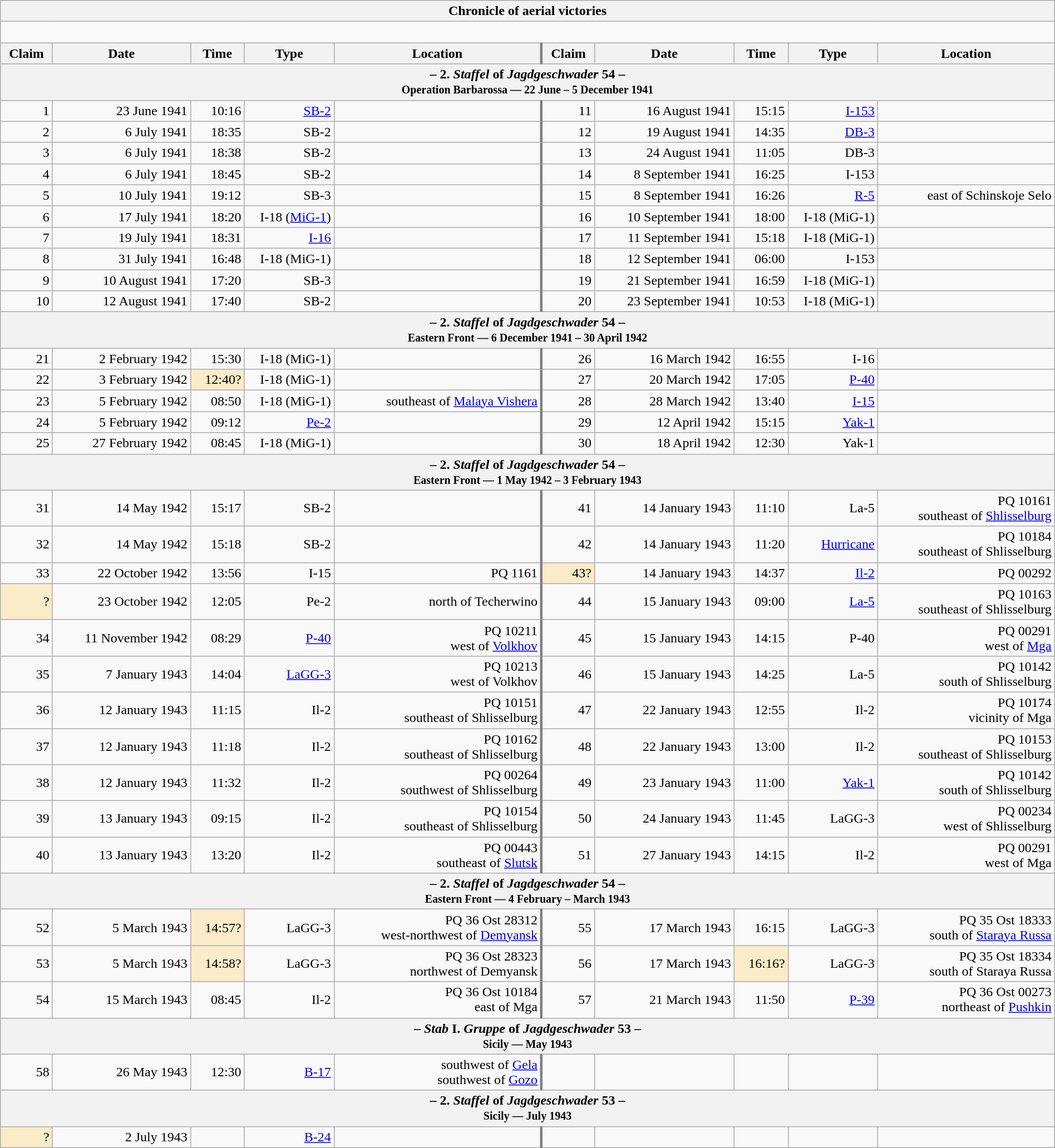<table class="wikitable plainrowheaders collapsible" style="margin-left: auto; margin-right: auto; border: none; text-align:right; width: 100%;">
<tr>
<th colspan="10">Chronicle of aerial victories</th>
</tr>
<tr>
<td colspan="10" style="text-align: left;"><br></td>
</tr>
<tr>
<th scope="col">Claim</th>
<th scope="col">Date</th>
<th scope="col">Time</th>
<th scope="col" width="100px">Type</th>
<th scope="col">Location</th>
<th scope="col" style="border-left: 3px solid grey;">Claim</th>
<th scope="col">Date</th>
<th scope="col">Time</th>
<th scope="col" width="100px">Type</th>
<th scope="col">Location</th>
</tr>
<tr>
<th colspan="10">– 2. <em>Staffel</em> of <em>Jagdgeschwader</em> 54 –<br><small>Operation Barbarossa — 22 June – 5 December 1941</small></th>
</tr>
<tr>
<td>1</td>
<td>23 June 1941</td>
<td>10:16</td>
<td><a href='#'>SB-2</a></td>
<td></td>
<td style="border-left: 3px solid grey;">11</td>
<td>16 August 1941</td>
<td>15:15</td>
<td><a href='#'>I-153</a></td>
<td></td>
</tr>
<tr>
<td>2</td>
<td>6 July 1941</td>
<td>18:35</td>
<td>SB-2</td>
<td></td>
<td style="border-left: 3px solid grey;">12</td>
<td>19 August 1941</td>
<td>14:35</td>
<td><a href='#'>DB-3</a></td>
<td></td>
</tr>
<tr>
<td>3</td>
<td>6 July 1941</td>
<td>18:38</td>
<td>SB-2</td>
<td></td>
<td style="border-left: 3px solid grey;">13</td>
<td>24 August 1941</td>
<td>11:05</td>
<td>DB-3</td>
<td></td>
</tr>
<tr>
<td>4</td>
<td>6 July 1941</td>
<td>18:45</td>
<td>SB-2</td>
<td></td>
<td style="border-left: 3px solid grey;">14</td>
<td>8 September 1941</td>
<td>16:25</td>
<td>I-153</td>
<td></td>
</tr>
<tr>
<td>5</td>
<td>10 July 1941</td>
<td>19:12</td>
<td>SB-3</td>
<td></td>
<td style="border-left: 3px solid grey;">15</td>
<td>8 September 1941</td>
<td>16:26</td>
<td><a href='#'>R-5</a></td>
<td> east of Schinskoje Selo</td>
</tr>
<tr>
<td>6</td>
<td>17 July 1941</td>
<td>18:20</td>
<td>I-18 (<a href='#'>MiG-1</a>)</td>
<td></td>
<td style="border-left: 3px solid grey;">16</td>
<td>10 September 1941</td>
<td>18:00</td>
<td>I-18 (MiG-1)</td>
<td></td>
</tr>
<tr>
<td>7</td>
<td>19 July 1941</td>
<td>18:31</td>
<td><a href='#'>I-16</a></td>
<td></td>
<td style="border-left: 3px solid grey;">17</td>
<td>11 September 1941</td>
<td>15:18</td>
<td>I-18 (MiG-1)</td>
<td></td>
</tr>
<tr>
<td>8</td>
<td>31 July 1941</td>
<td>16:48</td>
<td>I-18 (MiG-1)</td>
<td></td>
<td style="border-left: 3px solid grey;">18</td>
<td>12 September 1941</td>
<td>06:00</td>
<td>I-153</td>
<td></td>
</tr>
<tr>
<td>9</td>
<td>10 August 1941</td>
<td>17:20</td>
<td>SB-3</td>
<td></td>
<td style="border-left: 3px solid grey;">19</td>
<td>21 September 1941</td>
<td>16:59</td>
<td>I-18 (MiG-1)</td>
<td></td>
</tr>
<tr>
<td>10</td>
<td>12 August 1941</td>
<td>17:40</td>
<td>SB-2</td>
<td></td>
<td style="border-left: 3px solid grey;">20</td>
<td>23 September 1941</td>
<td>10:53</td>
<td>I-18 (MiG-1)</td>
<td></td>
</tr>
<tr>
<th colspan="10">– 2. <em>Staffel</em> of <em>Jagdgeschwader</em> 54 –<br><small>Eastern Front — 6 December 1941 – 30 April 1942</small></th>
</tr>
<tr>
<td>21</td>
<td>2 February 1942</td>
<td>15:30</td>
<td>I-18 (MiG-1)</td>
<td></td>
<td style="border-left: 3px solid grey;">26</td>
<td>16 March 1942</td>
<td>16:55</td>
<td>I-16</td>
<td></td>
</tr>
<tr>
<td>22</td>
<td>3 February 1942</td>
<td style="background:#faecc8">12:40?</td>
<td>I-18 (MiG-1)</td>
<td></td>
<td style="border-left: 3px solid grey;">27</td>
<td>20 March 1942</td>
<td>17:05</td>
<td><a href='#'>P-40</a></td>
<td></td>
</tr>
<tr>
<td>23</td>
<td>5 February 1942</td>
<td>08:50</td>
<td>I-18 (MiG-1)</td>
<td> southeast of <a href='#'>Malaya Vishera</a></td>
<td style="border-left: 3px solid grey;">28</td>
<td>28 March 1942</td>
<td>13:40</td>
<td><a href='#'>I-15</a></td>
<td></td>
</tr>
<tr>
<td>24</td>
<td>5 February 1942</td>
<td>09:12</td>
<td><a href='#'>Pe-2</a></td>
<td></td>
<td style="border-left: 3px solid grey;">29</td>
<td>12 April 1942</td>
<td>15:15</td>
<td><a href='#'>Yak-1</a></td>
<td></td>
</tr>
<tr>
<td>25</td>
<td>27 February 1942</td>
<td>08:45</td>
<td>I-18 (MiG-1)</td>
<td></td>
<td style="border-left: 3px solid grey;">30</td>
<td>18 April 1942</td>
<td>12:30</td>
<td>Yak-1</td>
<td></td>
</tr>
<tr>
<th colspan="10">– 2. <em>Staffel</em> of <em>Jagdgeschwader</em> 54 –<br><small>Eastern Front — 1 May 1942 – 3 February 1943</small></th>
</tr>
<tr>
<td>31</td>
<td>14 May 1942</td>
<td>15:17</td>
<td>SB-2</td>
<td></td>
<td style="border-left: 3px solid grey;">41</td>
<td>14 January 1943</td>
<td>11:10</td>
<td>La-5</td>
<td>PQ 10161<br>southeast of <a href='#'>Shlisselburg</a></td>
</tr>
<tr>
<td>32</td>
<td>14 May 1942</td>
<td>15:18</td>
<td>SB-2</td>
<td></td>
<td style="border-left: 3px solid grey;">42</td>
<td>14 January 1943</td>
<td>11:20</td>
<td><a href='#'>Hurricane</a></td>
<td>PQ 10184<br>southeast of Shlisselburg</td>
</tr>
<tr>
<td>33</td>
<td>22 October 1942</td>
<td>13:56</td>
<td>I-15</td>
<td>PQ 1161</td>
<td style="border-left: 3px solid grey; background:#faecc8">43?</td>
<td>14 January 1943</td>
<td>14:37</td>
<td><a href='#'>Il-2</a></td>
<td>PQ 00292</td>
</tr>
<tr>
<td style="background:#faecc8">?</td>
<td>23 October 1942</td>
<td>12:05</td>
<td>Pe-2</td>
<td> north of Techerwino</td>
<td style="border-left: 3px solid grey;">44</td>
<td>15 January 1943</td>
<td>09:00</td>
<td><a href='#'>La-5</a></td>
<td>PQ 10163<br>southeast of Shlisselburg</td>
</tr>
<tr>
<td>34</td>
<td>11 November 1942</td>
<td>08:29</td>
<td><a href='#'>P-40</a></td>
<td>PQ 10211<br> west of <a href='#'>Volkhov</a></td>
<td style="border-left: 3px solid grey;">45</td>
<td>15 January 1943</td>
<td>14:15</td>
<td>P-40</td>
<td>PQ 00291<br> west of <a href='#'>Mga</a></td>
</tr>
<tr>
<td>35</td>
<td>7 January 1943</td>
<td>14:04</td>
<td><a href='#'>LaGG-3</a></td>
<td>PQ 10213<br> west of Volkhov</td>
<td style="border-left: 3px solid grey;">46</td>
<td>15 January 1943</td>
<td>14:25</td>
<td>La-5</td>
<td>PQ 10142<br>south of Shlisselburg</td>
</tr>
<tr>
<td>36</td>
<td>12 January 1943</td>
<td>11:15</td>
<td>Il-2</td>
<td>PQ 10151<br>southeast of Shlisselburg</td>
<td style="border-left: 3px solid grey;">47</td>
<td>22 January 1943</td>
<td>12:55</td>
<td>Il-2</td>
<td>PQ 10174<br>vicinity of Mga</td>
</tr>
<tr>
<td>37</td>
<td>12 January 1943</td>
<td>11:18</td>
<td>Il-2</td>
<td>PQ 10162<br>southeast of Shlisselburg</td>
<td style="border-left: 3px solid grey;">48</td>
<td>22 January 1943</td>
<td>13:00</td>
<td>Il-2</td>
<td>PQ 10153<br>southeast of Shlisselburg</td>
</tr>
<tr>
<td>38</td>
<td>12 January 1943</td>
<td>11:32</td>
<td>Il-2</td>
<td>PQ 00264<br> southwest of Shlisselburg</td>
<td style="border-left: 3px solid grey;">49</td>
<td>23 January 1943</td>
<td>11:00</td>
<td><a href='#'>Yak-1</a></td>
<td>PQ 10142<br>south of Shlisselburg</td>
</tr>
<tr>
<td>39</td>
<td>13 January 1943</td>
<td>09:15</td>
<td>Il-2</td>
<td>PQ 10154<br>southeast of Shlisselburg</td>
<td style="border-left: 3px solid grey;">50</td>
<td>24 January 1943</td>
<td>11:45</td>
<td>LaGG-3</td>
<td>PQ 00234<br> west of Shlisselburg</td>
</tr>
<tr>
<td>40</td>
<td>13 January 1943</td>
<td>13:20</td>
<td>Il-2</td>
<td>PQ 00443<br> southeast of <a href='#'>Slutsk</a></td>
<td style="border-left: 3px solid grey;">51</td>
<td>27 January 1943</td>
<td>14:15</td>
<td>Il-2</td>
<td>PQ 00291<br> west of Mga</td>
</tr>
<tr>
<th colspan="10">– 2. <em>Staffel</em> of <em>Jagdgeschwader</em> 54 –<br><small>Eastern Front — 4 February – March 1943</small></th>
</tr>
<tr>
<td>52</td>
<td>5 March 1943</td>
<td style="background:#faecc8">14:57?</td>
<td>LaGG-3</td>
<td>PQ 36 Ost 28312<br> west-northwest of <a href='#'>Demyansk</a></td>
<td style="border-left: 3px solid grey;">55</td>
<td>17 March 1943</td>
<td>16:15</td>
<td>LaGG-3</td>
<td>PQ 35 Ost 18333<br> south of <a href='#'>Staraya Russa</a></td>
</tr>
<tr>
<td>53</td>
<td>5 March 1943</td>
<td style="background:#faecc8">14:58?</td>
<td>LaGG-3</td>
<td>PQ 36 Ost 28323<br> northwest of Demyansk</td>
<td style="border-left: 3px solid grey;">56</td>
<td>17 March 1943</td>
<td style="background:#faecc8">16:16?</td>
<td>LaGG-3</td>
<td>PQ 35 Ost 18334<br> south of Staraya Russa</td>
</tr>
<tr>
<td>54</td>
<td>15 March 1943</td>
<td>08:45</td>
<td>Il-2</td>
<td>PQ 36 Ost 10184<br>east of Mga</td>
<td style="border-left: 3px solid grey;">57</td>
<td>21 March 1943</td>
<td>11:50</td>
<td><a href='#'>P-39</a></td>
<td>PQ 36 Ost 00273<br> northeast of <a href='#'>Pushkin</a></td>
</tr>
<tr>
<th colspan="10">– <em>Stab</em> I. <em>Gruppe</em> of <em>Jagdgeschwader</em> 53 –<br><small>Sicily — May 1943</small></th>
</tr>
<tr>
<td>58</td>
<td>26 May 1943</td>
<td>12:30</td>
<td><a href='#'>B-17</a></td>
<td> southwest of <a href='#'>Gela</a><br> southwest of <a href='#'>Gozo</a></td>
<td style="border-left: 3px solid grey;"></td>
<td></td>
<td></td>
<td></td>
<td></td>
</tr>
<tr>
<th colspan="10">– 2. <em>Staffel</em> of <em>Jagdgeschwader</em> 53 –<br><small>Sicily — July 1943</small></th>
</tr>
<tr>
<td style="background:#faecc8">?</td>
<td>2 July 1943</td>
<td></td>
<td><a href='#'>B-24</a></td>
<td></td>
<td style="border-left: 3px solid grey;"></td>
<td></td>
<td></td>
<td></td>
<td></td>
</tr>
</table>
